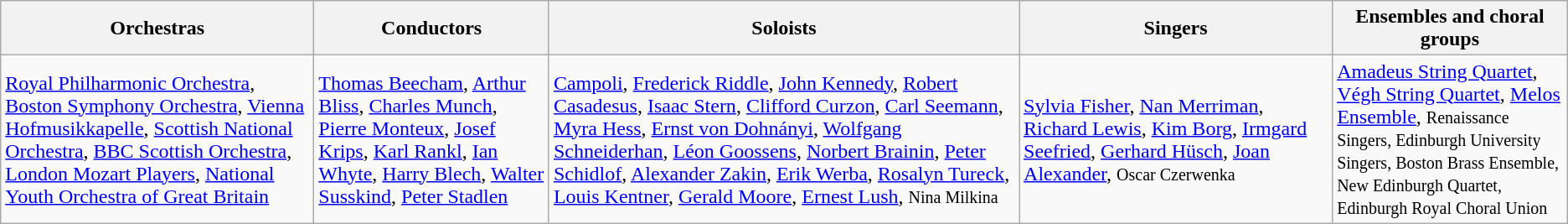<table class="wikitable toptextcells">
<tr class="hintergrundfarbe5">
<th style="width:20%;">Orchestras</th>
<th style="width:15%;">Conductors</th>
<th style="width:30%;">Soloists</th>
<th style="width:20%;">Singers</th>
<th style="width:15%;">Ensembles and choral groups</th>
</tr>
<tr>
<td><a href='#'>Royal Philharmonic Orchestra</a>, <a href='#'>Boston Symphony Orchestra</a>, <a href='#'>Vienna Hofmusikkapelle</a>, <a href='#'>Scottish National Orchestra</a>, <a href='#'>BBC Scottish Orchestra</a>, <a href='#'>London Mozart Players</a>, <a href='#'>National Youth Orchestra of Great Britain</a></td>
<td><a href='#'>Thomas Beecham</a>, <a href='#'>Arthur Bliss</a>, <a href='#'>Charles Munch</a>, <a href='#'>Pierre Monteux</a>, <a href='#'>Josef Krips</a>, <a href='#'>Karl Rankl</a>, <a href='#'>Ian Whyte</a>, <a href='#'>Harry Blech</a>, <a href='#'>Walter Susskind</a>, <a href='#'>Peter Stadlen</a></td>
<td><a href='#'>Campoli</a>, <a href='#'>Frederick Riddle</a>, <a href='#'>John Kennedy</a>, <a href='#'>Robert Casadesus</a>, <a href='#'>Isaac Stern</a>, <a href='#'>Clifford Curzon</a>, <a href='#'>Carl Seemann</a>, <a href='#'>Myra Hess</a>, <a href='#'>Ernst von Dohnányi</a>, <a href='#'>Wolfgang Schneiderhan</a>, <a href='#'>Léon Goossens</a>, <a href='#'>Norbert Brainin</a>, <a href='#'>Peter Schidlof</a>, <a href='#'>Alexander Zakin</a>, <a href='#'>Erik Werba</a>, <a href='#'>Rosalyn Tureck</a>, <a href='#'>Louis Kentner</a>, <a href='#'>Gerald Moore</a>, <a href='#'>Ernest Lush</a>,  <small>Nina Milkina</small></td>
<td><a href='#'>Sylvia Fisher</a>, <a href='#'>Nan Merriman</a>, <a href='#'>Richard Lewis</a>, <a href='#'>Kim Borg</a>, <a href='#'>Irmgard Seefried</a>, <a href='#'>Gerhard Hüsch</a>, <a href='#'>Joan Alexander</a>, <small>Oscar Czerwenka</small></td>
<td><a href='#'>Amadeus String Quartet</a>, <a href='#'>Végh String Quartet</a>, <a href='#'>Melos Ensemble</a>, <small>Renaissance Singers, Edinburgh University Singers, Boston Brass Ensemble, New Edinburgh Quartet, Edinburgh Royal Choral Union</small></td>
</tr>
</table>
